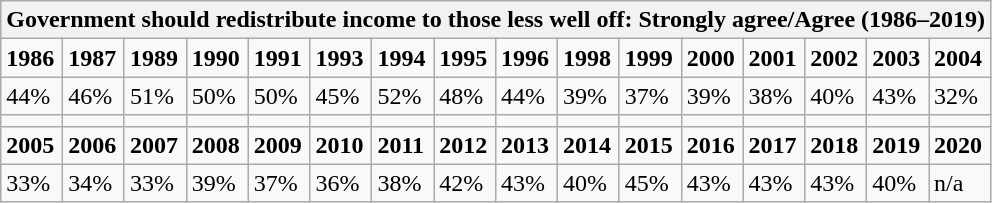<table class="wikitable">
<tr>
<th colspan="16">Government should redistribute income to those less well off: Strongly agree/Agree (1986–2019)</th>
</tr>
<tr>
<td><strong>1986</strong></td>
<td><strong>1987</strong></td>
<td><strong>1989</strong></td>
<td><strong>1990</strong></td>
<td><strong>1991</strong></td>
<td><strong>1993</strong></td>
<td><strong>1994</strong></td>
<td><strong>1995</strong></td>
<td><strong>1996</strong></td>
<td><strong>1998</strong></td>
<td><strong>1999</strong></td>
<td><strong>2000</strong></td>
<td><strong>2001</strong></td>
<td><strong>2002</strong></td>
<td><strong>2003</strong></td>
<td><strong>2004</strong></td>
</tr>
<tr>
<td>44%</td>
<td>46%</td>
<td>51%</td>
<td>50%</td>
<td>50%</td>
<td>45%</td>
<td>52%</td>
<td>48%</td>
<td>44%</td>
<td>39%</td>
<td>37%</td>
<td>39%</td>
<td>38%</td>
<td>40%</td>
<td>43%</td>
<td>32%</td>
</tr>
<tr>
<td></td>
<td></td>
<td></td>
<td></td>
<td></td>
<td></td>
<td></td>
<td></td>
<td></td>
<td></td>
<td></td>
<td></td>
<td></td>
<td></td>
<td></td>
<td></td>
</tr>
<tr>
<td><strong>2005</strong></td>
<td><strong>2006</strong></td>
<td><strong>2007</strong></td>
<td><strong>2008</strong></td>
<td><strong>2009</strong></td>
<td><strong>2010</strong></td>
<td><strong>2011</strong></td>
<td><strong>2012</strong></td>
<td><strong>2013</strong></td>
<td><strong>2014</strong></td>
<td><strong>2015</strong></td>
<td><strong>2016</strong></td>
<td><strong>2017</strong></td>
<td><strong>2018</strong></td>
<td><strong>2019</strong></td>
<td><strong>2020</strong></td>
</tr>
<tr>
<td>33%</td>
<td>34%</td>
<td>33%</td>
<td>39%</td>
<td>37%</td>
<td>36%</td>
<td>38%</td>
<td>42%</td>
<td>43%</td>
<td>40%</td>
<td>45%</td>
<td>43%</td>
<td>43%</td>
<td>43%</td>
<td>40%</td>
<td>n/a</td>
</tr>
</table>
